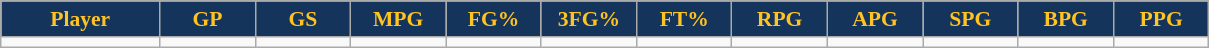<table class="wikitable sortable" style="font-size: 90%">
<tr>
<th style="background:#14345B;color:#ffc322;" width="10%">Player</th>
<th style="background:#14345B;color:#ffc322;" width="6%">GP</th>
<th style="background:#14345B;color:#ffc322;" width="6%">GS</th>
<th style="background:#14345B;color:#ffc322;" width="6%">MPG</th>
<th style="background:#14345B;color:#ffc322;" width="6%">FG%</th>
<th style="background:#14345B;color:#ffc322;" width="6%">3FG%</th>
<th style="background:#14345B;color:#ffc322;" width="6%">FT%</th>
<th style="background:#14345B;color:#ffc322;" width="6%">RPG</th>
<th style="background:#14345B;color:#ffc322;" width="6%">APG</th>
<th style="background:#14345B;color:#ffc322;" width="6%">SPG</th>
<th style="background:#14345B;color:#ffc322;" width="6%">BPG</th>
<th style="background:#14345B;color:#ffc322;" width="6%">PPG</th>
</tr>
<tr>
<td></td>
<td></td>
<td></td>
<td></td>
<td></td>
<td></td>
<td></td>
<td></td>
<td></td>
<td></td>
<td></td>
<td></td>
</tr>
</table>
